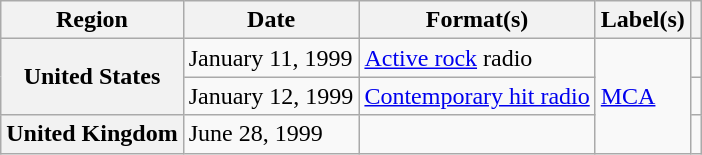<table class="wikitable plainrowheaders">
<tr>
<th>Region</th>
<th>Date</th>
<th>Format(s)</th>
<th>Label(s)</th>
<th></th>
</tr>
<tr>
<th scope="row" rowspan="2">United States</th>
<td>January 11, 1999</td>
<td><a href='#'>Active rock</a> radio</td>
<td rowspan="3"><a href='#'>MCA</a></td>
<td></td>
</tr>
<tr>
<td>January 12, 1999</td>
<td><a href='#'>Contemporary hit radio</a></td>
<td></td>
</tr>
<tr>
<th scope="row">United Kingdom</th>
<td>June 28, 1999</td>
<td rowspan="2"></td>
<td></td>
</tr>
</table>
